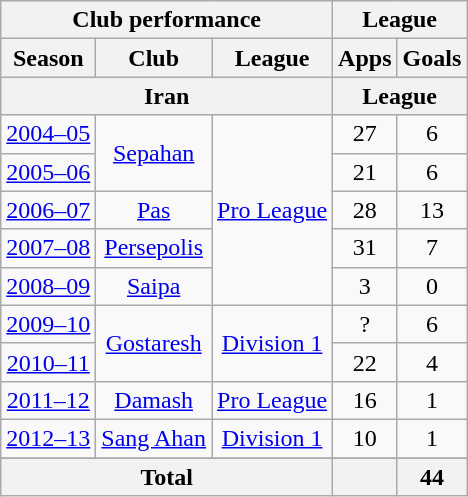<table class="wikitable" style="text-align:center;">
<tr>
<th colspan=3>Club performance</th>
<th colspan=2>League</th>
</tr>
<tr>
<th>Season</th>
<th>Club</th>
<th>League</th>
<th>Apps</th>
<th>Goals</th>
</tr>
<tr>
<th colspan=3>Iran</th>
<th colspan=2>League</th>
</tr>
<tr>
<td><a href='#'>2004–05</a></td>
<td rowspan="2"><a href='#'>Sepahan</a></td>
<td rowspan="5"><a href='#'>Pro League</a></td>
<td>27</td>
<td>6</td>
</tr>
<tr>
<td><a href='#'>2005–06</a></td>
<td>21</td>
<td>6</td>
</tr>
<tr>
<td><a href='#'>2006–07</a></td>
<td rowspan="1"><a href='#'>Pas</a></td>
<td>28</td>
<td>13</td>
</tr>
<tr>
<td><a href='#'>2007–08</a></td>
<td rowspan="1"><a href='#'>Persepolis</a></td>
<td>31</td>
<td>7</td>
</tr>
<tr>
<td><a href='#'>2008–09</a></td>
<td rowspan="1"><a href='#'>Saipa</a></td>
<td>3</td>
<td>0</td>
</tr>
<tr>
<td><a href='#'>2009–10</a></td>
<td rowspan="2"><a href='#'>Gostaresh</a></td>
<td rowspan="2"><a href='#'>Division 1</a></td>
<td>?</td>
<td>6</td>
</tr>
<tr>
<td><a href='#'>2010–11</a></td>
<td>22</td>
<td>4</td>
</tr>
<tr>
<td><a href='#'>2011–12</a></td>
<td rowspan="1"><a href='#'>Damash</a></td>
<td rowspan="1"><a href='#'>Pro League</a></td>
<td>16</td>
<td>1</td>
</tr>
<tr>
<td><a href='#'>2012–13</a></td>
<td rowspan="1"><a href='#'>Sang Ahan</a></td>
<td rowspan="1"><a href='#'>Division 1</a></td>
<td>10</td>
<td>1</td>
</tr>
<tr>
</tr>
<tr>
<th colspan=3>Total</th>
<th></th>
<th>44</th>
</tr>
</table>
